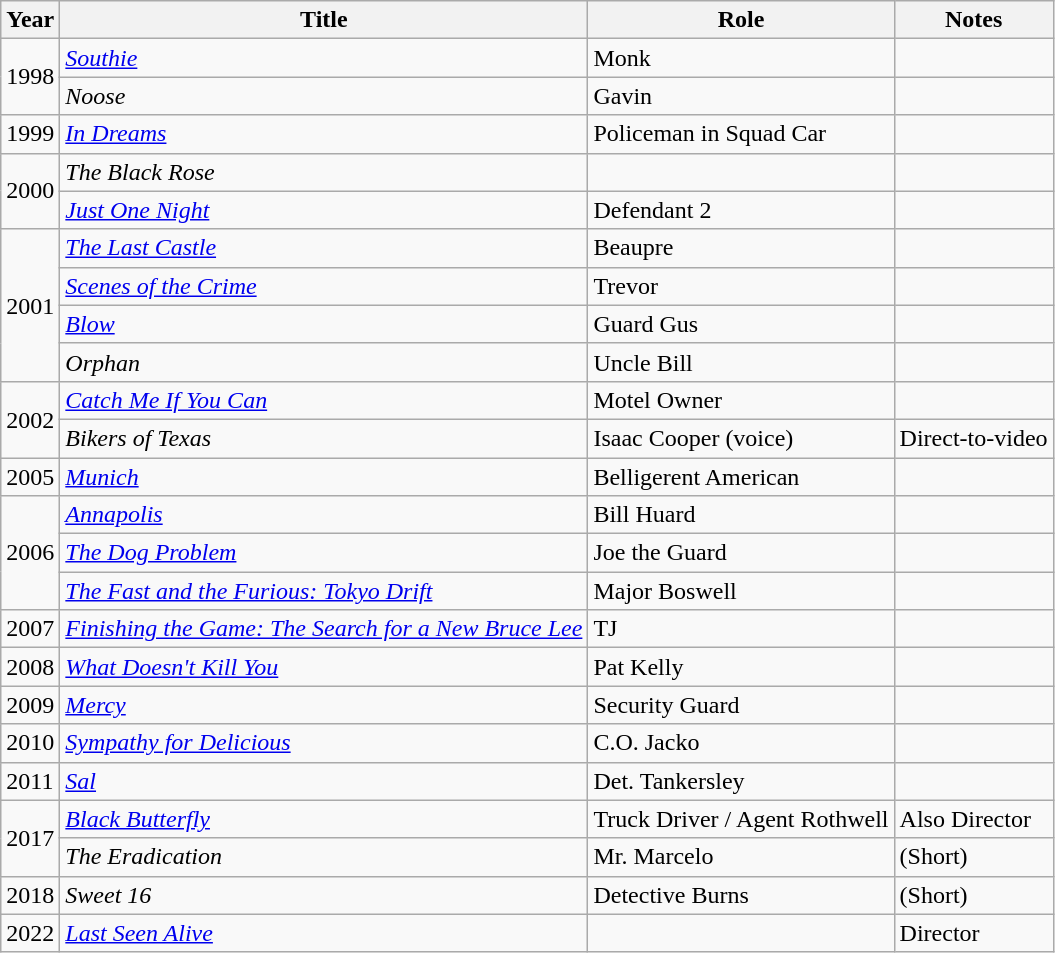<table class="wikitable sortable">
<tr>
<th>Year</th>
<th>Title</th>
<th>Role</th>
<th>Notes</th>
</tr>
<tr>
<td rowspan=2>1998</td>
<td><em><a href='#'>Southie</a></em></td>
<td>Monk</td>
<td></td>
</tr>
<tr>
<td><em>Noose</em></td>
<td>Gavin</td>
<td></td>
</tr>
<tr>
<td>1999</td>
<td><em><a href='#'>In Dreams</a></em></td>
<td>Policeman in Squad Car</td>
<td></td>
</tr>
<tr>
<td rowspan=2>2000</td>
<td><em>The Black Rose</em></td>
<td></td>
<td></td>
</tr>
<tr>
<td><em><a href='#'>Just One Night</a></em></td>
<td>Defendant 2</td>
<td></td>
</tr>
<tr>
<td rowspan=4>2001</td>
<td><em><a href='#'>The Last Castle</a></em></td>
<td>Beaupre</td>
<td></td>
</tr>
<tr>
<td><em><a href='#'>Scenes of the Crime</a></em></td>
<td>Trevor</td>
<td></td>
</tr>
<tr>
<td><em><a href='#'>Blow</a></em></td>
<td>Guard Gus</td>
<td></td>
</tr>
<tr>
<td><em>Orphan</em></td>
<td>Uncle Bill</td>
<td></td>
</tr>
<tr>
<td rowspan=2>2002</td>
<td><em><a href='#'>Catch Me If You Can</a></em></td>
<td>Motel Owner</td>
<td></td>
</tr>
<tr>
<td><em>Bikers of Texas</em></td>
<td>Isaac Cooper (voice)</td>
<td>Direct-to-video</td>
</tr>
<tr>
<td>2005</td>
<td><em><a href='#'>Munich</a></em></td>
<td>Belligerent American</td>
<td></td>
</tr>
<tr>
<td rowspan=3>2006</td>
<td><em><a href='#'>Annapolis</a></em></td>
<td>Bill Huard</td>
<td></td>
</tr>
<tr>
<td><em><a href='#'>The Dog Problem</a></em></td>
<td>Joe the Guard</td>
<td></td>
</tr>
<tr>
<td><em><a href='#'>The Fast and the Furious: Tokyo Drift</a></em></td>
<td>Major Boswell</td>
<td></td>
</tr>
<tr>
<td>2007</td>
<td><em><a href='#'>Finishing the Game: The Search for a New Bruce Lee</a></em></td>
<td>TJ</td>
<td></td>
</tr>
<tr>
<td>2008</td>
<td><em><a href='#'>What Doesn't Kill You</a></em></td>
<td>Pat Kelly</td>
<td></td>
</tr>
<tr>
<td>2009</td>
<td><em><a href='#'>Mercy</a></em></td>
<td>Security Guard</td>
<td></td>
</tr>
<tr>
<td>2010</td>
<td><em><a href='#'>Sympathy for Delicious</a></em></td>
<td>C.O. Jacko</td>
<td></td>
</tr>
<tr>
<td>2011</td>
<td><em><a href='#'>Sal</a></em></td>
<td>Det. Tankersley</td>
<td></td>
</tr>
<tr>
<td rowspan=2>2017</td>
<td><em><a href='#'>Black Butterfly</a></em></td>
<td>Truck Driver / Agent Rothwell</td>
<td>Also Director</td>
</tr>
<tr>
<td><em>The Eradication</em></td>
<td>Mr. Marcelo</td>
<td>(Short)</td>
</tr>
<tr>
<td>2018</td>
<td><em>Sweet 16</em></td>
<td>Detective Burns</td>
<td>(Short)</td>
</tr>
<tr>
<td>2022</td>
<td><em><a href='#'>Last Seen Alive</a></em></td>
<td></td>
<td>Director</td>
</tr>
</table>
